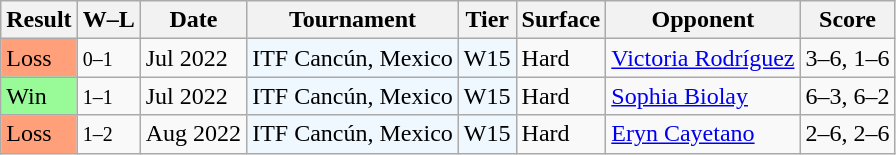<table class="sortable wikitable">
<tr>
<th>Result</th>
<th class="unsortable">W–L</th>
<th>Date</th>
<th>Tournament</th>
<th>Tier</th>
<th>Surface</th>
<th>Opponent</th>
<th class="unsortable">Score</th>
</tr>
<tr>
<td bgcolor=FFA07A>Loss</td>
<td><small>0–1</small></td>
<td>Jul 2022</td>
<td style="background:#f0f8ff;">ITF Cancún, Mexico</td>
<td style="background:#f0f8ff;">W15</td>
<td>Hard</td>
<td> <a href='#'>Victoria Rodríguez</a></td>
<td>3–6, 1–6</td>
</tr>
<tr>
<td bgcolor=98FB98>Win</td>
<td><small>1–1</small></td>
<td>Jul 2022</td>
<td style="background:#f0f8ff;">ITF Cancún, Mexico</td>
<td style="background:#f0f8ff;">W15</td>
<td>Hard</td>
<td> <a href='#'>Sophia Biolay</a></td>
<td>6–3, 6–2</td>
</tr>
<tr>
<td bgcolor=FFA07A>Loss</td>
<td><small>1–2</small></td>
<td>Aug 2022</td>
<td style="background:#f0f8ff;">ITF Cancún, Mexico</td>
<td style="background:#f0f8ff;">W15</td>
<td>Hard</td>
<td> <a href='#'>Eryn Cayetano</a></td>
<td>2–6, 2–6</td>
</tr>
</table>
